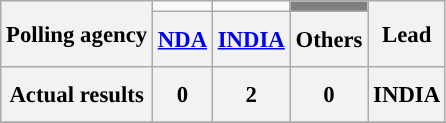<table class="wikitable" style="text-align:center;font-size:95%;line-height:30px;">
<tr>
<th rowspan="2" class="wikitable">Polling agency</th>
<td></td>
<td></td>
<td style="background:grey;"></td>
<th rowspan="2">Lead</th>
</tr>
<tr>
<th class="wikitable"><a href='#'>NDA</a></th>
<th class="wikitable"><a href='#'>INDIA</a></th>
<th class="wikitable">Others</th>
</tr>
<tr>
<th>Actual results</th>
<th>0</th>
<th style="background:"><strong>2</strong></th>
<th>0</th>
<th style="background:"><strong>INDIA</strong></th>
</tr>
<tr>
</tr>
</table>
